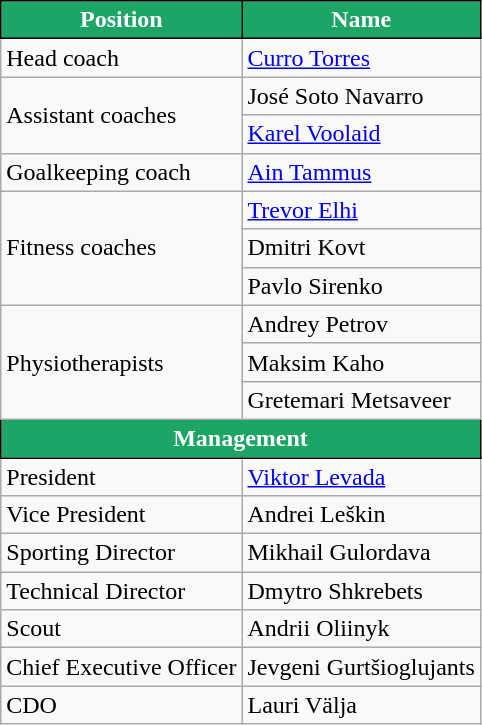<table class="wikitable" style="text-align:left;">
<tr>
<th style="background:#1ca564; color:white; border:1px solid #000;">Position</th>
<th style="background:#1ca564; color:white; border:1px solid #000;">Name</th>
</tr>
<tr>
<td>Head coach</td>
<td> <a href='#'>Curro Torres</a></td>
</tr>
<tr>
<td rowspan=2>Assistant coaches</td>
<td> José Soto Navarro</td>
</tr>
<tr>
<td> <a href='#'>Karel Voolaid</a></td>
</tr>
<tr>
<td>Goalkeeping coach</td>
<td> <a href='#'>Ain Tammus</a></td>
</tr>
<tr>
<td rowspan=3>Fitness coaches</td>
<td> <a href='#'>Trevor Elhi</a></td>
</tr>
<tr>
<td> Dmitri Kovt</td>
</tr>
<tr>
<td> Pavlo Sirenko</td>
</tr>
<tr>
<td rowspan=3>Physiotherapists</td>
<td> Andrey Petrov</td>
</tr>
<tr>
<td> Maksim Kaho</td>
</tr>
<tr>
<td> Gretemari Metsaveer</td>
</tr>
<tr>
<th style="background:#1ca564; color:white; border:1px solid #000;" colspan=2><strong>Management</strong></th>
</tr>
<tr>
<td>President</td>
<td> <a href='#'>Viktor Levada</a></td>
</tr>
<tr>
<td>Vice President</td>
<td> Andrei Leškin</td>
</tr>
<tr>
<td>Sporting Director</td>
<td> Mikhail Gulordava</td>
</tr>
<tr>
<td>Technical Director</td>
<td> Dmytro Shkrebets</td>
</tr>
<tr>
<td>Scout</td>
<td> Andrii Oliinyk</td>
</tr>
<tr>
<td>Chief Executive Officer</td>
<td> Jevgeni Gurtšioglujants</td>
</tr>
<tr>
<td>CDO</td>
<td> Lauri Välja</td>
</tr>
</table>
